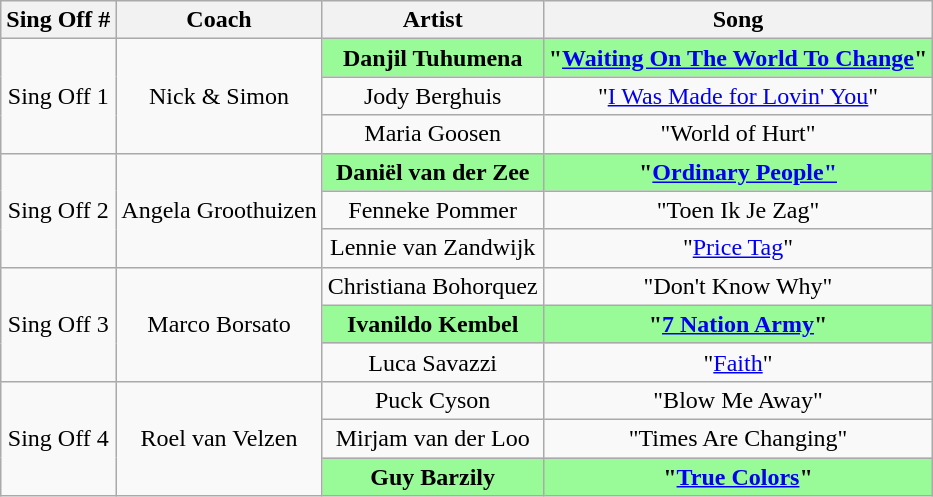<table class="wikitable sortable" style="text-align: center; width: auto;">
<tr>
<th>Sing Off #</th>
<th>Coach</th>
<th>Artist</th>
<th>Song</th>
</tr>
<tr>
<td rowspan="3">Sing Off 1</td>
<td rowspan="3">Nick & Simon</td>
<th style="background:palegreen">Danjil Tuhumena</th>
<th style="background:palegreen">"<a href='#'>Waiting On The World To Change</a>"</th>
</tr>
<tr>
<td>Jody Berghuis</td>
<td>"<a href='#'>I Was Made for Lovin' You</a>"</td>
</tr>
<tr>
<td>Maria Goosen</td>
<td>"World of Hurt"</td>
</tr>
<tr>
<td rowspan="3">Sing Off 2</td>
<td rowspan="3">Angela Groothuizen</td>
<th style="background:palegreen">Daniël van der Zee</th>
<th style="background:palegreen">"<a href='#'>Ordinary People"</a></th>
</tr>
<tr>
<td>Fenneke Pommer</td>
<td>"Toen Ik Je Zag"</td>
</tr>
<tr>
<td>Lennie van Zandwijk</td>
<td>"<a href='#'>Price Tag</a>"</td>
</tr>
<tr>
<td rowspan="3">Sing Off 3</td>
<td rowspan="3">Marco Borsato</td>
<td>Christiana Bohorquez</td>
<td>"Don't Know Why"</td>
</tr>
<tr>
<td style="background:palegreen"><strong>Ivanildo Kembel</strong></td>
<td style="background:palegreen"><strong>"<a href='#'>7 Nation Army</a>"</strong></td>
</tr>
<tr>
<td>Luca Savazzi</td>
<td>"<a href='#'>Faith</a>"</td>
</tr>
<tr>
<td rowspan="3">Sing Off 4</td>
<td rowspan="3">Roel van Velzen</td>
<td>Puck Cyson</td>
<td>"Blow Me Away"</td>
</tr>
<tr>
<td>Mirjam van der Loo</td>
<td>"Times Are Changing"</td>
</tr>
<tr>
<td style="background:palegreen"><strong>Guy Barzily</strong></td>
<td style="background:palegreen"><strong>"<a href='#'>True Colors</a>"</strong></td>
</tr>
</table>
